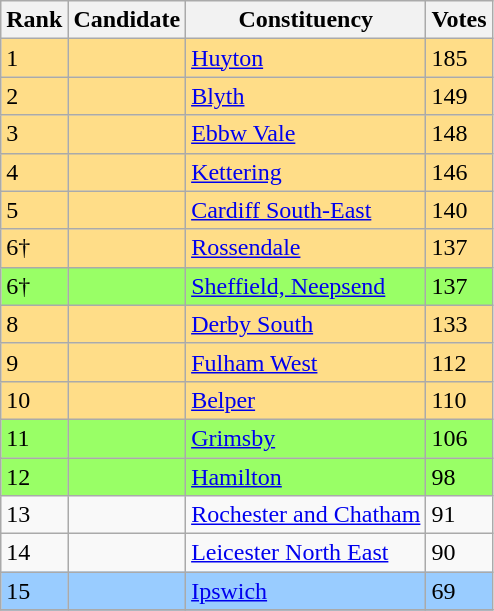<table class="wikitable sortable">
<tr>
<th>Rank<br></th>
<th>Candidate<br></th>
<th>Constituency<br></th>
<th>Votes<br></th>
</tr>
<tr bgcolor=ffdd88>
<td>1</td>
<td></td>
<td><a href='#'>Huyton</a></td>
<td>185</td>
</tr>
<tr bgcolor=ffdd88>
<td>2</td>
<td></td>
<td><a href='#'>Blyth</a></td>
<td>149</td>
</tr>
<tr bgcolor=ffdd88>
<td>3</td>
<td></td>
<td><a href='#'>Ebbw Vale</a></td>
<td>148</td>
</tr>
<tr bgcolor=ffdd88>
<td>4</td>
<td></td>
<td><a href='#'>Kettering</a></td>
<td>146</td>
</tr>
<tr bgcolor=ffdd88>
<td>5</td>
<td></td>
<td><a href='#'>Cardiff South-East</a></td>
<td>140</td>
</tr>
<tr bgcolor=ffdd88>
<td>6†</td>
<td></td>
<td><a href='#'>Rossendale</a></td>
<td>137</td>
</tr>
<tr bgcolor=99ff66>
<td>6†</td>
<td></td>
<td><a href='#'>Sheffield, Neepsend</a></td>
<td>137</td>
</tr>
<tr bgcolor=ffdd88>
<td>8</td>
<td></td>
<td><a href='#'>Derby South</a></td>
<td>133</td>
</tr>
<tr bgcolor=ffdd88>
<td>9</td>
<td></td>
<td><a href='#'>Fulham West</a></td>
<td>112</td>
</tr>
<tr bgcolor=ffdd88>
<td>10</td>
<td></td>
<td><a href='#'>Belper</a></td>
<td>110</td>
</tr>
<tr bgcolor=99ff66>
<td>11</td>
<td></td>
<td><a href='#'>Grimsby</a></td>
<td>106</td>
</tr>
<tr bgcolor=99ff66>
<td>12</td>
<td></td>
<td><a href='#'>Hamilton</a></td>
<td>98</td>
</tr>
<tr>
<td>13</td>
<td></td>
<td><a href='#'>Rochester and Chatham</a></td>
<td>91</td>
</tr>
<tr>
<td>14</td>
<td></td>
<td><a href='#'>Leicester North East</a></td>
<td>90</td>
</tr>
<tr bgcolor=99ccff>
<td>15</td>
<td></td>
<td><a href='#'>Ipswich</a></td>
<td>69</td>
</tr>
<tr>
</tr>
</table>
